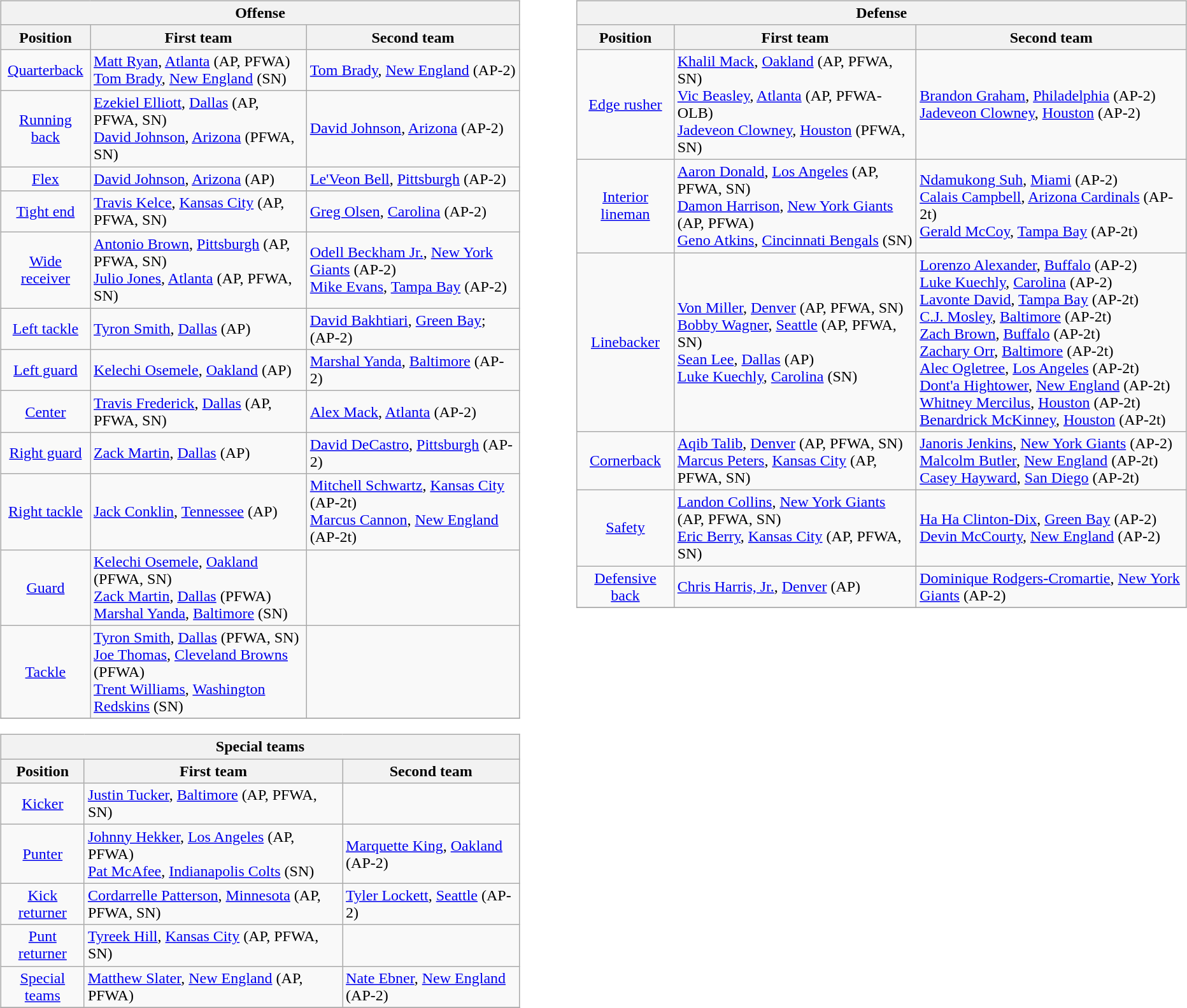<table border=0>
<tr valign="top">
<td><br><table class="wikitable">
<tr>
<th colspan=3>Offense</th>
</tr>
<tr>
<th>Position</th>
<th>First team</th>
<th>Second team</th>
</tr>
<tr>
<td align=center><a href='#'>Quarterback</a></td>
<td><a href='#'>Matt Ryan</a>, <a href='#'>Atlanta</a> (AP, PFWA) <br> <a href='#'>Tom Brady</a>, <a href='#'>New England</a> (SN)</td>
<td><a href='#'>Tom Brady</a>, <a href='#'>New England</a> (AP-2)</td>
</tr>
<tr>
<td align=center><a href='#'>Running back</a></td>
<td><a href='#'>Ezekiel Elliott</a>, <a href='#'>Dallas</a> (AP, PFWA, SN) <br><a href='#'>David Johnson</a>, <a href='#'>Arizona</a> (PFWA, SN)</td>
<td><a href='#'>David Johnson</a>, <a href='#'>Arizona</a> (AP-2)</td>
</tr>
<tr>
<td align=center><a href='#'>Flex</a></td>
<td><a href='#'>David Johnson</a>, <a href='#'>Arizona</a> (AP)</td>
<td><a href='#'>Le'Veon Bell</a>, <a href='#'>Pittsburgh</a> (AP-2)</td>
</tr>
<tr>
<td align=center><a href='#'>Tight end</a></td>
<td><a href='#'>Travis Kelce</a>, <a href='#'>Kansas City</a> (AP, PFWA, SN)</td>
<td><a href='#'>Greg Olsen</a>, <a href='#'>Carolina</a> (AP-2)</td>
</tr>
<tr>
<td align=center><a href='#'>Wide receiver</a></td>
<td><a href='#'>Antonio Brown</a>, <a href='#'>Pittsburgh</a> (AP, PFWA, SN)<br> <a href='#'>Julio Jones</a>, <a href='#'>Atlanta</a> (AP, PFWA, SN)</td>
<td><a href='#'>Odell Beckham Jr.</a>, <a href='#'>New York Giants</a> (AP-2)<br> <a href='#'>Mike Evans</a>, <a href='#'>Tampa Bay</a> (AP-2)</td>
</tr>
<tr>
<td align=center><a href='#'>Left tackle</a></td>
<td><a href='#'>Tyron Smith</a>, <a href='#'>Dallas</a> (AP)</td>
<td><a href='#'>David Bakhtiari</a>, <a href='#'>Green Bay</a>; (AP-2)</td>
</tr>
<tr>
<td align=center><a href='#'>Left guard</a></td>
<td><a href='#'>Kelechi Osemele</a>, <a href='#'>Oakland</a> (AP)</td>
<td><a href='#'>Marshal Yanda</a>, <a href='#'>Baltimore</a> (AP-2)</td>
</tr>
<tr>
<td align=center><a href='#'>Center</a></td>
<td><a href='#'>Travis Frederick</a>, <a href='#'>Dallas</a> (AP, PFWA, SN)</td>
<td><a href='#'>Alex Mack</a>, <a href='#'>Atlanta</a> (AP-2)</td>
</tr>
<tr>
<td align=center><a href='#'>Right guard</a></td>
<td><a href='#'>Zack Martin</a>, <a href='#'>Dallas</a> (AP)</td>
<td><a href='#'>David DeCastro</a>, <a href='#'>Pittsburgh</a> (AP-2)</td>
</tr>
<tr>
<td align=center><a href='#'>Right tackle</a></td>
<td><a href='#'>Jack Conklin</a>, <a href='#'>Tennessee</a> (AP)</td>
<td><a href='#'>Mitchell Schwartz</a>, <a href='#'>Kansas City</a> (AP-2t)<br><a href='#'>Marcus Cannon</a>, <a href='#'>New England</a> (AP-2t)</td>
</tr>
<tr>
<td align=center><a href='#'>Guard</a></td>
<td><a href='#'>Kelechi Osemele</a>, <a href='#'>Oakland</a> (PFWA, SN)<br><a href='#'>Zack Martin</a>, <a href='#'>Dallas</a> (PFWA)<br><a href='#'>Marshal Yanda</a>, <a href='#'>Baltimore</a> (SN)</td>
<td></td>
</tr>
<tr>
<td align=center><a href='#'>Tackle</a></td>
<td><a href='#'>Tyron Smith</a>, <a href='#'>Dallas</a> (PFWA, SN)<br><a href='#'>Joe Thomas</a>, <a href='#'>Cleveland Browns</a> (PFWA)<br> <a href='#'>Trent Williams</a>, <a href='#'>Washington Redskins</a> (SN)</td>
<td></td>
</tr>
<tr>
</tr>
</table>
<table class="wikitable">
<tr>
<th colspan=3>Special teams</th>
</tr>
<tr>
<th>Position</th>
<th>First team</th>
<th>Second team</th>
</tr>
<tr>
<td align=center><a href='#'>Kicker</a></td>
<td><a href='#'>Justin Tucker</a>, <a href='#'>Baltimore</a> (AP, PFWA, SN)</td>
<td></td>
</tr>
<tr>
<td align=center><a href='#'>Punter</a></td>
<td><a href='#'>Johnny Hekker</a>, <a href='#'>Los Angeles</a> (AP, PFWA)<br><a href='#'>Pat McAfee</a>, <a href='#'>Indianapolis Colts</a> (SN)</td>
<td><a href='#'>Marquette King</a>, <a href='#'>Oakland</a> (AP-2)</td>
</tr>
<tr>
<td align=center><a href='#'>Kick returner</a></td>
<td><a href='#'>Cordarrelle Patterson</a>, <a href='#'>Minnesota</a> (AP, PFWA, SN)</td>
<td><a href='#'>Tyler Lockett</a>, <a href='#'>Seattle</a> (AP-2)</td>
</tr>
<tr>
<td align=center><a href='#'>Punt returner</a></td>
<td><a href='#'>Tyreek Hill</a>, <a href='#'>Kansas City</a> (AP, PFWA, SN)</td>
<td></td>
</tr>
<tr>
<td align=center><a href='#'>Special teams</a></td>
<td><a href='#'>Matthew Slater</a>, <a href='#'>New England</a> (AP, PFWA)</td>
<td><a href='#'>Nate Ebner</a>, <a href='#'>New England</a> (AP-2)</td>
</tr>
<tr>
</tr>
</table>
</td>
<td style="padding-left:40px;"><br><table class="wikitable">
<tr>
<th colspan=3>Defense</th>
</tr>
<tr>
<th>Position</th>
<th>First team</th>
<th>Second team</th>
</tr>
<tr>
<td align=center><a href='#'>Edge rusher</a></td>
<td><a href='#'>Khalil Mack</a>, <a href='#'>Oakland</a> (AP, PFWA, SN)<br><a href='#'>Vic Beasley</a>, <a href='#'>Atlanta</a> (AP, PFWA-OLB) <br><a href='#'>Jadeveon Clowney</a>, <a href='#'>Houston</a> (PFWA, SN)</td>
<td><a href='#'>Brandon Graham</a>, <a href='#'>Philadelphia</a> (AP-2) <br><a href='#'>Jadeveon Clowney</a>, <a href='#'>Houston</a> (AP-2)</td>
</tr>
<tr>
<td align=center><a href='#'>Interior lineman</a></td>
<td><a href='#'>Aaron Donald</a>, <a href='#'>Los Angeles</a> (AP, PFWA, SN)<br><a href='#'>Damon Harrison</a>, <a href='#'>New York Giants</a> (AP, PFWA)<br> <a href='#'>Geno Atkins</a>, <a href='#'>Cincinnati Bengals</a> (SN)</td>
<td><a href='#'>Ndamukong Suh</a>, <a href='#'>Miami</a> (AP-2)<br><a href='#'>Calais Campbell</a>, <a href='#'>Arizona Cardinals</a> (AP-2t)<br><a href='#'>Gerald McCoy</a>, <a href='#'>Tampa Bay</a> (AP-2t)</td>
</tr>
<tr>
<td align=center><a href='#'>Linebacker</a></td>
<td><a href='#'>Von Miller</a>, <a href='#'>Denver</a> (AP, PFWA, SN)<br><a href='#'>Bobby Wagner</a>, <a href='#'>Seattle</a> (AP, PFWA, SN) <br><a href='#'>Sean Lee</a>, <a href='#'>Dallas</a> (AP)<br><a href='#'>Luke Kuechly</a>, <a href='#'>Carolina</a> (SN)</td>
<td><a href='#'>Lorenzo Alexander</a>, <a href='#'>Buffalo</a> (AP-2)<br><a href='#'>Luke Kuechly</a>, <a href='#'>Carolina</a> (AP-2)<br><a href='#'>Lavonte David</a>, <a href='#'>Tampa Bay</a> (AP-2t)<br><a href='#'>C.J. Mosley</a>, <a href='#'>Baltimore</a> (AP-2t)<br><a href='#'>Zach Brown</a>, <a href='#'>Buffalo</a> (AP-2t)<br><a href='#'>Zachary Orr</a>, <a href='#'>Baltimore</a> (AP-2t)<br><a href='#'>Alec Ogletree</a>, <a href='#'>Los Angeles</a> (AP-2t)<br><a href='#'>Dont'a Hightower</a>, <a href='#'>New England</a> (AP-2t)<br><a href='#'>Whitney Mercilus</a>, <a href='#'>Houston</a> (AP-2t)<br><a href='#'>Benardrick McKinney</a>, <a href='#'>Houston</a> (AP-2t)</td>
</tr>
<tr>
<td align=center><a href='#'>Cornerback</a></td>
<td><a href='#'>Aqib Talib</a>, <a href='#'>Denver</a> (AP, PFWA, SN) <br><a href='#'>Marcus Peters</a>, <a href='#'>Kansas City</a> (AP, PFWA, SN)</td>
<td><a href='#'>Janoris Jenkins</a>, <a href='#'>New York Giants</a> (AP-2)<br><a href='#'>Malcolm Butler</a>, <a href='#'>New England</a> (AP-2t)<br><a href='#'>Casey Hayward</a>, <a href='#'>San Diego</a> (AP-2t)</td>
</tr>
<tr>
<td align=center><a href='#'>Safety</a></td>
<td><a href='#'>Landon Collins</a>, <a href='#'>New York Giants</a> (AP, PFWA, SN)<br><a href='#'>Eric Berry</a>, <a href='#'>Kansas City</a> (AP, PFWA, SN)</td>
<td><a href='#'>Ha Ha Clinton-Dix</a>, <a href='#'>Green Bay</a> (AP-2)<br><a href='#'>Devin McCourty</a>, <a href='#'>New England</a> (AP-2)</td>
</tr>
<tr>
<td align=center><a href='#'>Defensive back</a></td>
<td><a href='#'>Chris Harris, Jr.</a>, <a href='#'>Denver</a> (AP)</td>
<td><a href='#'>Dominique Rodgers-Cromartie</a>, <a href='#'>New York Giants</a> (AP-2)</td>
</tr>
<tr>
</tr>
</table>
</td>
</tr>
</table>
